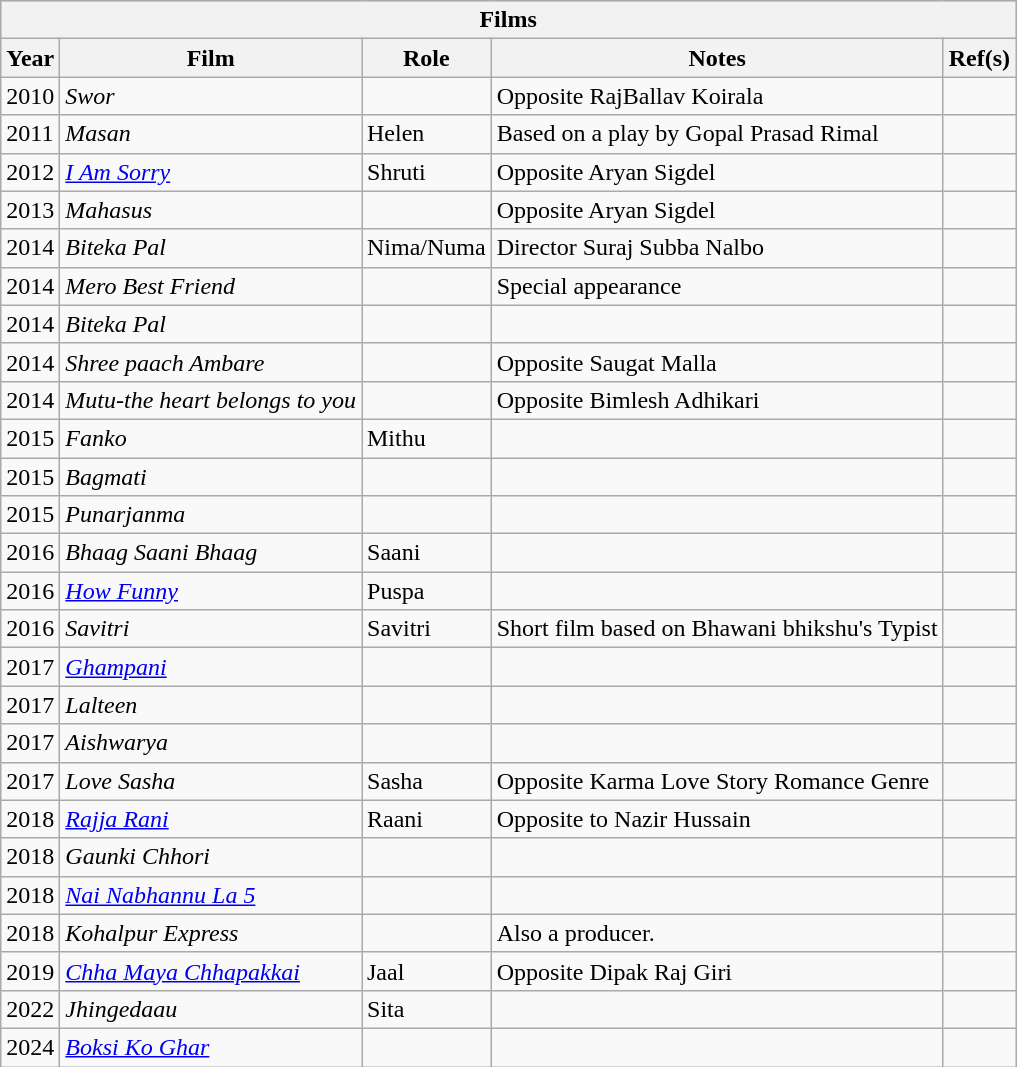<table class="wikitable">
<tr style="background:#ccc; text-align:center;">
<th colspan="5" style="background: apple;">Films</th>
</tr>
<tr>
<th style="background: #apple;">Year</th>
<th style="background: #apple;">Film</th>
<th style="background: #apple;">Role</th>
<th style="background: #apple;">Notes</th>
<th style="background: #apple;">Ref(s)</th>
</tr>
<tr>
<td>2010</td>
<td><em>Swor</em></td>
<td></td>
<td>Opposite RajBallav Koirala</td>
<td></td>
</tr>
<tr>
<td>2011</td>
<td><em>Masan</em></td>
<td>Helen</td>
<td>Based on a play by Gopal Prasad Rimal</td>
<td></td>
</tr>
<tr>
<td>2012</td>
<td><em><a href='#'>I Am Sorry</a></em></td>
<td>Shruti</td>
<td>Opposite Aryan Sigdel</td>
<td></td>
</tr>
<tr>
<td>2013</td>
<td><em>Mahasus</em></td>
<td></td>
<td>Opposite Aryan Sigdel</td>
<td></td>
</tr>
<tr>
<td>2014</td>
<td><em>Biteka Pal</em></td>
<td>Nima/Numa</td>
<td>Director Suraj Subba Nalbo</td>
<td></td>
</tr>
<tr>
<td>2014</td>
<td><em>Mero Best Friend</em></td>
<td></td>
<td>Special appearance</td>
<td></td>
</tr>
<tr>
<td>2014</td>
<td><em>Biteka Pal</em></td>
<td></td>
<td></td>
<td></td>
</tr>
<tr>
<td>2014</td>
<td><em>Shree paach Ambare</em></td>
<td></td>
<td>Opposite Saugat Malla</td>
<td></td>
</tr>
<tr>
<td>2014</td>
<td><em>Mutu-the heart belongs to you</em></td>
<td></td>
<td>Opposite Bimlesh Adhikari</td>
<td></td>
</tr>
<tr>
<td>2015</td>
<td><em>Fanko</em></td>
<td>Mithu</td>
<td></td>
<td></td>
</tr>
<tr>
<td>2015</td>
<td><em>Bagmati</em></td>
<td></td>
<td></td>
<td></td>
</tr>
<tr>
<td>2015</td>
<td><em>Punarjanma</em></td>
<td></td>
<td></td>
<td></td>
</tr>
<tr>
<td>2016</td>
<td><em>Bhaag Saani Bhaag</em></td>
<td>Saani</td>
<td></td>
<td></td>
</tr>
<tr>
<td>2016</td>
<td><em><a href='#'>How Funny</a></em></td>
<td>Puspa</td>
<td></td>
<td></td>
</tr>
<tr>
<td>2016</td>
<td><em>Savitri</em></td>
<td>Savitri</td>
<td>Short film based on Bhawani bhikshu's Typist</td>
<td></td>
</tr>
<tr>
<td>2017</td>
<td><em><a href='#'>Ghampani</a></em></td>
<td></td>
<td></td>
<td></td>
</tr>
<tr>
<td>2017</td>
<td><em>Lalteen</em></td>
<td></td>
<td></td>
<td></td>
</tr>
<tr>
<td>2017</td>
<td><em>Aishwarya</em></td>
<td></td>
<td></td>
<td></td>
</tr>
<tr>
<td>2017</td>
<td><em>Love Sasha</em></td>
<td>Sasha</td>
<td>Opposite Karma Love Story Romance Genre</td>
<td></td>
</tr>
<tr>
<td>2018</td>
<td><em><a href='#'>Rajja Rani</a></em></td>
<td>Raani</td>
<td>Opposite to Nazir Hussain</td>
<td></td>
</tr>
<tr>
<td>2018</td>
<td><em>Gaunki Chhori</em></td>
<td></td>
<td></td>
<td></td>
</tr>
<tr>
<td>2018</td>
<td><em><a href='#'>Nai Nabhannu La 5</a></em></td>
<td></td>
<td></td>
<td></td>
</tr>
<tr>
<td>2018</td>
<td><em>Kohalpur Express</em></td>
<td></td>
<td>Also a producer.</td>
<td></td>
</tr>
<tr>
<td>2019</td>
<td><em><a href='#'>Chha Maya Chhapakkai</a></em></td>
<td>Jaal</td>
<td>Opposite Dipak Raj Giri</td>
<td></td>
</tr>
<tr>
<td>2022</td>
<td><em>Jhingedaau</em></td>
<td>Sita</td>
<td></td>
<td></td>
</tr>
<tr>
<td>2024</td>
<td><em><a href='#'>Boksi Ko Ghar</a></em></td>
<td></td>
<td></td>
<td></td>
</tr>
</table>
